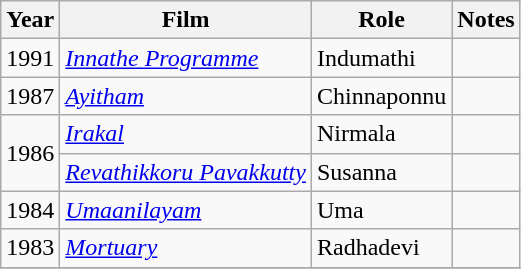<table class="wikitable">
<tr>
<th>Year</th>
<th>Film</th>
<th>Role</th>
<th>Notes</th>
</tr>
<tr>
<td>1991</td>
<td><em><a href='#'>Innathe Programme</a></em></td>
<td>Indumathi</td>
<td></td>
</tr>
<tr>
<td>1987</td>
<td><em><a href='#'>Ayitham</a></em></td>
<td>Chinnaponnu</td>
<td></td>
</tr>
<tr>
<td rowspan="2">1986</td>
<td><em><a href='#'>Irakal</a></em></td>
<td>Nirmala</td>
<td></td>
</tr>
<tr>
<td><em><a href='#'>Revathikkoru Pavakkutty</a></em></td>
<td>Susanna</td>
<td></td>
</tr>
<tr>
<td>1984</td>
<td><em><a href='#'>Umaanilayam</a></em></td>
<td>Uma</td>
<td></td>
</tr>
<tr>
<td>1983</td>
<td><em><a href='#'>Mortuary</a></em></td>
<td>Radhadevi</td>
<td></td>
</tr>
<tr>
</tr>
</table>
